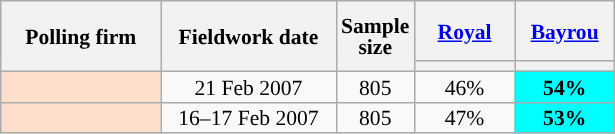<table class="wikitable sortable" style="text-align:center;font-size:90%;line-height:14px;">
<tr style="height:40px;">
<th style="width:100px;" rowspan="2">Polling firm</th>
<th style="width:110px;" rowspan="2">Fieldwork date</th>
<th style="width:35px;" rowspan="2">Sample<br>size</th>
<th class="unsortable" style="width:60px;"><a href='#'>Royal</a><br></th>
<th class="unsortable" style="width:60px;"><a href='#'>Bayrou</a><br></th>
</tr>
<tr>
<th style="background:"></th>
<th style="background:"></th>
</tr>
<tr>
<td style="background:#FFDFCC;"></td>
<td data-sort-value="2007-02-21">21 Feb 2007</td>
<td>805</td>
<td>46%</td>
<td style="background:#00FFFF;"><strong>54%</strong></td>
</tr>
<tr>
<td style="background:#FFDFCC;"></td>
<td data-sort-value="2007-02-17">16–17 Feb 2007</td>
<td>805</td>
<td>47%</td>
<td style="background:#00FFFF;"><strong>53%</strong></td>
</tr>
</table>
